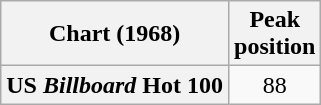<table class="wikitable sortable plainrowheaders">
<tr>
<th scope="col">Chart (1968)</th>
<th scope="col">Peak<br>position</th>
</tr>
<tr>
<th scope="row">US <em>Billboard</em> Hot 100</th>
<td style="text-align:center;">88</td>
</tr>
</table>
